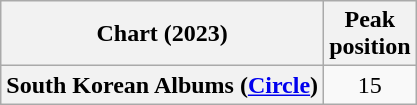<table class="wikitable plainrowheaders" style="text-align:center">
<tr>
<th scope="col">Chart (2023)</th>
<th scope="col">Peak<br>position</th>
</tr>
<tr>
<th scope="row">South Korean Albums (<a href='#'>Circle</a>)</th>
<td>15</td>
</tr>
</table>
